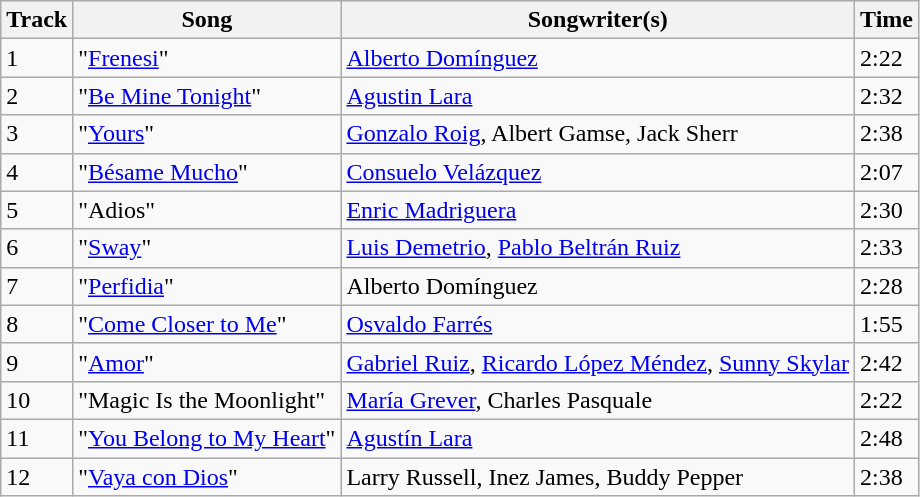<table class="wikitable">
<tr>
<th>Track</th>
<th>Song</th>
<th>Songwriter(s)</th>
<th>Time</th>
</tr>
<tr>
<td>1</td>
<td>"<a href='#'>Frenesi</a>"</td>
<td><a href='#'>Alberto Domínguez</a></td>
<td>2:22</td>
</tr>
<tr>
<td>2</td>
<td>"<a href='#'>Be Mine Tonight</a>"</td>
<td><a href='#'>Agustin Lara</a></td>
<td>2:32</td>
</tr>
<tr>
<td>3</td>
<td>"<a href='#'>Yours</a>"</td>
<td><a href='#'>Gonzalo Roig</a>, Albert Gamse, Jack Sherr</td>
<td>2:38</td>
</tr>
<tr>
<td>4</td>
<td>"<a href='#'>Bésame Mucho</a>"</td>
<td><a href='#'>Consuelo Velázquez</a></td>
<td>2:07</td>
</tr>
<tr>
<td>5</td>
<td>"Adios"</td>
<td><a href='#'>Enric Madriguera</a></td>
<td>2:30</td>
</tr>
<tr>
<td>6</td>
<td>"<a href='#'>Sway</a>"</td>
<td><a href='#'>Luis Demetrio</a>, <a href='#'>Pablo Beltrán Ruiz</a></td>
<td>2:33</td>
</tr>
<tr>
<td>7</td>
<td>"<a href='#'>Perfidia</a>"</td>
<td>Alberto Domínguez</td>
<td>2:28</td>
</tr>
<tr>
<td>8</td>
<td>"<a href='#'>Come Closer to Me</a>"</td>
<td><a href='#'>Osvaldo Farrés</a></td>
<td>1:55</td>
</tr>
<tr>
<td>9</td>
<td>"<a href='#'>Amor</a>"</td>
<td><a href='#'>Gabriel Ruiz</a>, <a href='#'>Ricardo López Méndez</a>, <a href='#'>Sunny Skylar</a></td>
<td>2:42</td>
</tr>
<tr>
<td>10</td>
<td>"Magic Is the Moonlight"</td>
<td><a href='#'>María Grever</a>, Charles Pasquale</td>
<td>2:22</td>
</tr>
<tr>
<td>11</td>
<td>"<a href='#'>You Belong to My Heart</a>"</td>
<td><a href='#'>Agustín Lara</a></td>
<td>2:48</td>
</tr>
<tr>
<td>12</td>
<td>"<a href='#'>Vaya con Dios</a>"</td>
<td>Larry Russell, Inez James, Buddy Pepper</td>
<td>2:38</td>
</tr>
</table>
